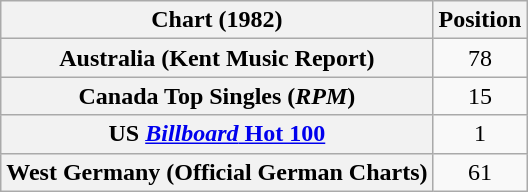<table class="wikitable sortable plainrowheaders" style="text-align:center">
<tr>
<th scope="col">Chart (1982)</th>
<th scope="col">Position</th>
</tr>
<tr>
<th scope="row">Australia (Kent Music Report)</th>
<td>78</td>
</tr>
<tr>
<th scope="row">Canada Top Singles (<em>RPM</em>)</th>
<td>15</td>
</tr>
<tr>
<th scope="row">US <a href='#'><em>Billboard</em> Hot 100</a></th>
<td>1</td>
</tr>
<tr>
<th scope="row">West Germany (Official German Charts)</th>
<td>61</td>
</tr>
</table>
